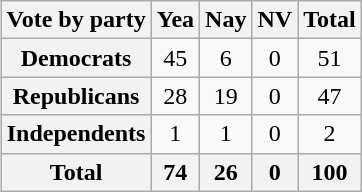<table class=wikitable style="text-align:center" align=right>
<tr>
<th>Vote by party</th>
<th>Yea</th>
<th>Nay</th>
<th>NV</th>
<th>Total</th>
</tr>
<tr>
<th>Democrats</th>
<td>45</td>
<td>6</td>
<td>0</td>
<td>51</td>
</tr>
<tr>
<th>Republicans</th>
<td>28</td>
<td>19</td>
<td>0</td>
<td>47</td>
</tr>
<tr>
<th>Independents</th>
<td>1</td>
<td>1</td>
<td>0</td>
<td>2</td>
</tr>
<tr>
<th>Total</th>
<th>74</th>
<th>26</th>
<th>0</th>
<th>100</th>
</tr>
</table>
